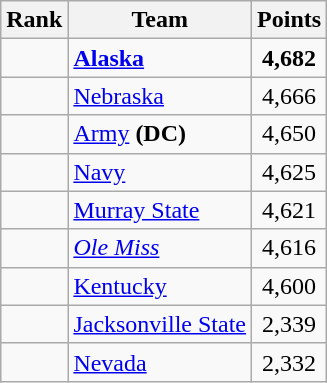<table class="wikitable sortable" style="text-align:center">
<tr>
<th>Rank</th>
<th>Team</th>
<th>Points</th>
</tr>
<tr>
<td></td>
<td align=left><strong><a href='#'>Alaska</a></strong></td>
<td><strong>4,682</strong></td>
</tr>
<tr>
<td></td>
<td align=left><a href='#'>Nebraska</a></td>
<td>4,666</td>
</tr>
<tr>
<td></td>
<td align=left><a href='#'>Army</a> <strong>(DC)</strong></td>
<td>4,650</td>
</tr>
<tr>
<td></td>
<td align=left><a href='#'>Navy</a></td>
<td>4,625</td>
</tr>
<tr>
<td></td>
<td align=left><a href='#'>Murray State</a></td>
<td>4,621</td>
</tr>
<tr>
<td></td>
<td align=left><em><a href='#'>Ole Miss</a></em></td>
<td>4,616</td>
</tr>
<tr>
<td></td>
<td align=left><a href='#'>Kentucky</a></td>
<td>4,600</td>
</tr>
<tr>
<td></td>
<td align=left><a href='#'>Jacksonville State</a></td>
<td>2,339</td>
</tr>
<tr>
<td></td>
<td align=left><a href='#'>Nevada</a></td>
<td>2,332</td>
</tr>
</table>
